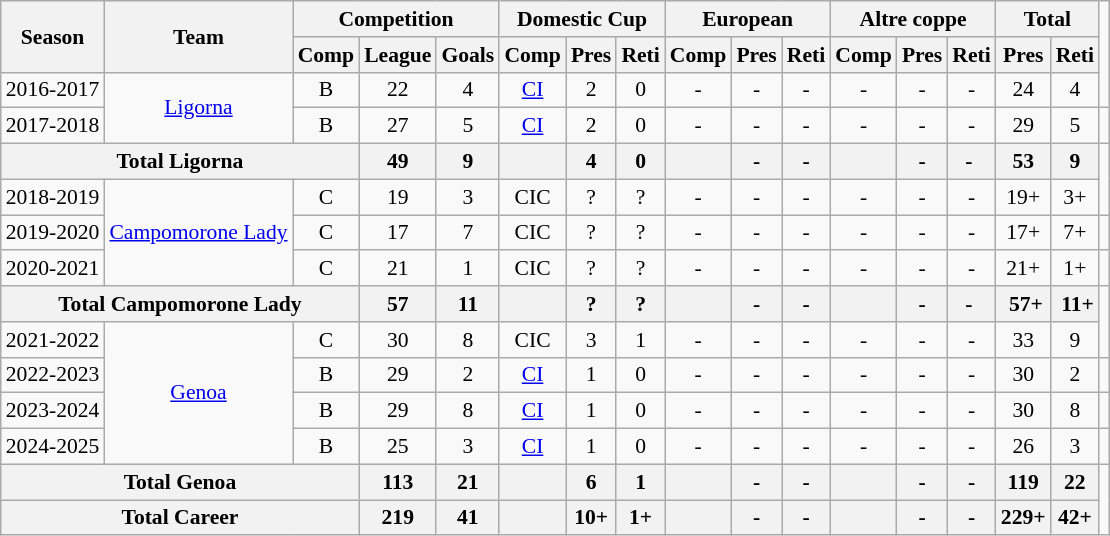<table class="wikitable center" style="text-align:center; font-size:90%">
<tr>
<th rowspan="2">Season</th>
<th rowspan="2">Team</th>
<th colspan="3">Competition</th>
<th colspan="3">Domestic Cup</th>
<th colspan="3">European</th>
<th colspan="3">Altre coppe</th>
<th colspan="2">Total</th>
</tr>
<tr>
<th>Comp</th>
<th>League</th>
<th>Goals</th>
<th>Comp</th>
<th>Pres</th>
<th>Reti</th>
<th>Comp</th>
<th>Pres</th>
<th>Reti</th>
<th>Comp</th>
<th>Pres</th>
<th>Reti</th>
<th>Pres</th>
<th>Reti</th>
</tr>
<tr>
<td>2016-2017</td>
<td rowspan=2> <a href='#'>Ligorna</a></td>
<td>B</td>
<td>22</td>
<td>4</td>
<td><a href='#'>CI</a></td>
<td>2</td>
<td>0</td>
<td>-</td>
<td>-</td>
<td>-</td>
<td>-</td>
<td>-</td>
<td>-</td>
<td>24</td>
<td>4</td>
</tr>
<tr>
<td>2017-2018</td>
<td>B</td>
<td>27</td>
<td>5</td>
<td><a href='#'>CI</a></td>
<td>2</td>
<td>0</td>
<td>-</td>
<td>-</td>
<td>-</td>
<td>-</td>
<td>-</td>
<td>-</td>
<td>29</td>
<td>5</td>
<td></td>
</tr>
<tr>
<th colspan="3">Total Ligorna</th>
<th>49</th>
<th>9</th>
<th></th>
<th>4</th>
<th>0</th>
<th></th>
<th>-</th>
<th>-</th>
<th></th>
<th>-</th>
<th>- </th>
<th>53</th>
<th>9</th>
</tr>
<tr>
<td>2018-2019</td>
<td rowspan=3> <a href='#'>Campomorone Lady</a></td>
<td>C</td>
<td>19</td>
<td>3</td>
<td>CIC</td>
<td>?</td>
<td>?</td>
<td>-</td>
<td>-</td>
<td>-</td>
<td>-</td>
<td>-</td>
<td>-</td>
<td>19+</td>
<td>3+</td>
</tr>
<tr>
<td>2019-2020</td>
<td>C</td>
<td>17</td>
<td>7</td>
<td>CIC</td>
<td>?</td>
<td>?</td>
<td>-</td>
<td>-</td>
<td>-</td>
<td>-</td>
<td>-</td>
<td>-</td>
<td>17+</td>
<td>7+</td>
<td></td>
</tr>
<tr>
<td>2020-2021</td>
<td>C</td>
<td>21</td>
<td>1</td>
<td>CIC</td>
<td>?</td>
<td>?</td>
<td>-</td>
<td>-</td>
<td>-</td>
<td>-</td>
<td>-</td>
<td>-</td>
<td>21+</td>
<td>1+</td>
<td></td>
</tr>
<tr>
<th colspan="3">Total Campomorone Lady</th>
<th>57</th>
<th>11</th>
<th></th>
<th>?</th>
<th>?</th>
<th></th>
<th>-</th>
<th>-</th>
<th></th>
<th>-</th>
<th>- </th>
<th> 57+</th>
<th> 11+</th>
</tr>
<tr>
<td>2021-2022</td>
<td rowspan="4"> <a href='#'>Genoa</a></td>
<td>C</td>
<td>30</td>
<td>8</td>
<td>CIC</td>
<td>3</td>
<td>1</td>
<td>-</td>
<td>-</td>
<td>-</td>
<td>-</td>
<td>-</td>
<td>-</td>
<td>33</td>
<td>9</td>
</tr>
<tr>
<td>2022-2023</td>
<td>B</td>
<td>29</td>
<td>2</td>
<td><a href='#'>CI</a></td>
<td>1</td>
<td>0</td>
<td>-</td>
<td>-</td>
<td>-</td>
<td>-</td>
<td>-</td>
<td>-</td>
<td>30</td>
<td>2</td>
<td></td>
</tr>
<tr>
<td>2023-2024</td>
<td>B</td>
<td>29</td>
<td>8</td>
<td><a href='#'>CI</a></td>
<td>1</td>
<td>0</td>
<td>-</td>
<td>-</td>
<td>-</td>
<td>-</td>
<td>-</td>
<td>-</td>
<td>30</td>
<td>8</td>
<td></td>
</tr>
<tr>
<td>2024-2025</td>
<td>B</td>
<td>25</td>
<td>3</td>
<td><a href='#'>CI</a></td>
<td>1</td>
<td>0</td>
<td>-</td>
<td>-</td>
<td>-</td>
<td>-</td>
<td>-</td>
<td>-</td>
<td>26</td>
<td>3</td>
<td></td>
</tr>
<tr>
<th colspan="3">Total Genoa</th>
<th>113</th>
<th>21</th>
<th></th>
<th>6</th>
<th>1</th>
<th></th>
<th>-</th>
<th>-</th>
<th></th>
<th>-</th>
<th>-</th>
<th>119</th>
<th>22</th>
</tr>
<tr>
<th colspan="3">Total Career</th>
<th>219</th>
<th>41</th>
<th></th>
<th>10+</th>
<th>1+</th>
<th></th>
<th>-</th>
<th>-</th>
<th></th>
<th>-</th>
<th>-</th>
<th>229+</th>
<th>42+</th>
</tr>
</table>
